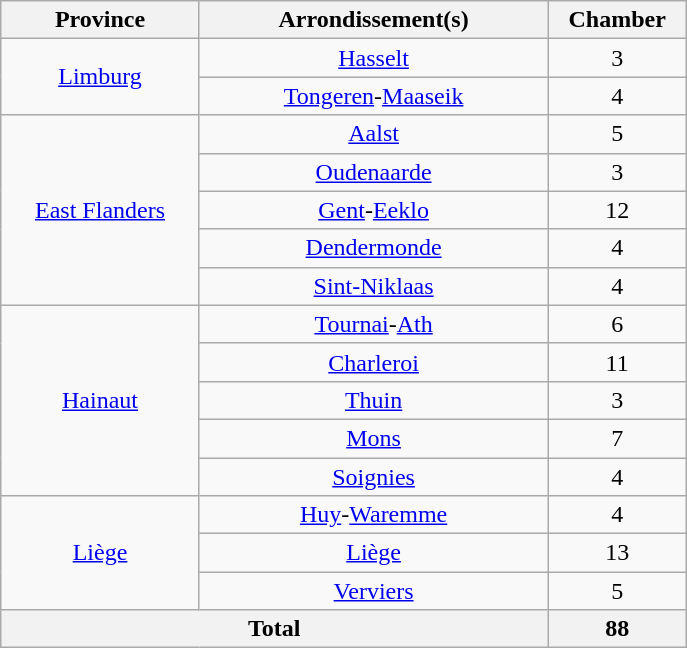<table class="wikitable" style="text-align:center;">
<tr>
<th style="width:125px;">Province</th>
<th style="width:225px;">Arrondissement(s)</th>
<th style="width:85px;">Chamber</th>
</tr>
<tr>
<td rowspan="2"><a href='#'>Limburg</a></td>
<td><a href='#'>Hasselt</a></td>
<td>3</td>
</tr>
<tr>
<td><a href='#'>Tongeren</a>-<a href='#'>Maaseik</a></td>
<td>4</td>
</tr>
<tr>
<td rowspan="5"><a href='#'>East Flanders</a></td>
<td><a href='#'>Aalst</a></td>
<td>5</td>
</tr>
<tr>
<td><a href='#'>Oudenaarde</a></td>
<td>3</td>
</tr>
<tr>
<td><a href='#'>Gent</a>-<a href='#'>Eeklo</a></td>
<td>12</td>
</tr>
<tr>
<td><a href='#'>Dendermonde</a></td>
<td>4</td>
</tr>
<tr>
<td><a href='#'>Sint-Niklaas</a></td>
<td>4</td>
</tr>
<tr>
<td rowspan="5"><a href='#'>Hainaut</a></td>
<td><a href='#'>Tournai</a>-<a href='#'>Ath</a></td>
<td>6</td>
</tr>
<tr>
<td><a href='#'>Charleroi</a></td>
<td>11</td>
</tr>
<tr>
<td><a href='#'>Thuin</a></td>
<td>3</td>
</tr>
<tr>
<td><a href='#'>Mons</a></td>
<td>7</td>
</tr>
<tr>
<td><a href='#'>Soignies</a></td>
<td>4</td>
</tr>
<tr>
<td rowspan="3"><a href='#'>Liège</a></td>
<td><a href='#'>Huy</a>-<a href='#'>Waremme</a></td>
<td>4</td>
</tr>
<tr>
<td><a href='#'>Liège</a></td>
<td>13</td>
</tr>
<tr>
<td><a href='#'>Verviers</a></td>
<td>5</td>
</tr>
<tr>
<th colspan="2">Total</th>
<th>88</th>
</tr>
</table>
